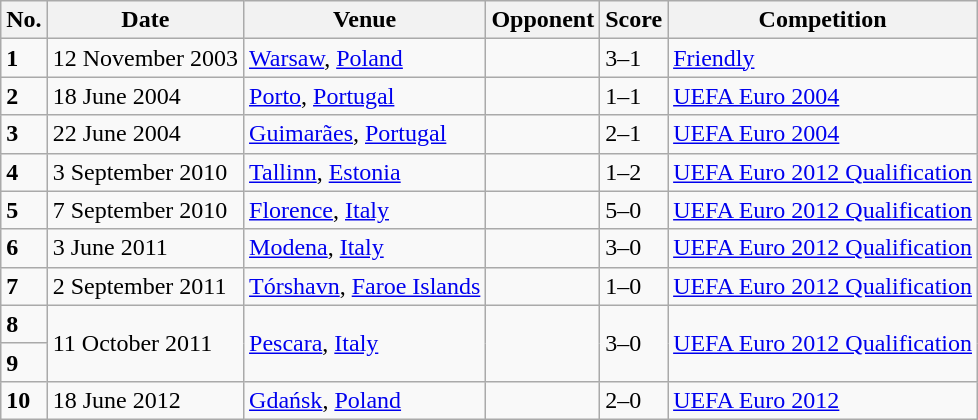<table class="wikitable" style="text-align: left;">
<tr>
<th>No.</th>
<th>Date</th>
<th>Venue</th>
<th>Opponent</th>
<th>Score</th>
<th>Competition</th>
</tr>
<tr>
<td><strong>1</strong></td>
<td>12 November 2003</td>
<td><a href='#'>Warsaw</a>, <a href='#'>Poland</a></td>
<td></td>
<td>3–1</td>
<td><a href='#'>Friendly</a></td>
</tr>
<tr>
<td><strong>2</strong></td>
<td>18 June 2004</td>
<td><a href='#'>Porto</a>, <a href='#'>Portugal</a></td>
<td></td>
<td>1–1</td>
<td><a href='#'>UEFA Euro 2004</a></td>
</tr>
<tr>
<td><strong>3</strong></td>
<td>22 June 2004</td>
<td><a href='#'>Guimarães</a>, <a href='#'>Portugal</a></td>
<td></td>
<td>2–1</td>
<td><a href='#'>UEFA Euro 2004</a></td>
</tr>
<tr>
<td><strong>4</strong></td>
<td>3 September 2010</td>
<td><a href='#'>Tallinn</a>, <a href='#'>Estonia</a></td>
<td></td>
<td>1–2</td>
<td><a href='#'>UEFA Euro 2012 Qualification</a></td>
</tr>
<tr>
<td><strong>5</strong></td>
<td>7 September 2010</td>
<td><a href='#'>Florence</a>, <a href='#'>Italy</a></td>
<td></td>
<td>5–0</td>
<td><a href='#'>UEFA Euro 2012 Qualification</a></td>
</tr>
<tr>
<td><strong>6</strong></td>
<td>3 June 2011</td>
<td><a href='#'>Modena</a>, <a href='#'>Italy</a></td>
<td></td>
<td>3–0</td>
<td><a href='#'>UEFA Euro 2012 Qualification</a></td>
</tr>
<tr>
<td><strong>7</strong></td>
<td>2 September 2011</td>
<td><a href='#'>Tórshavn</a>, <a href='#'>Faroe Islands</a></td>
<td></td>
<td>1–0</td>
<td><a href='#'>UEFA Euro 2012 Qualification</a></td>
</tr>
<tr>
<td><strong>8</strong></td>
<td rowspan="2">11 October 2011</td>
<td rowspan="2"><a href='#'>Pescara</a>, <a href='#'>Italy</a></td>
<td rowspan="2"></td>
<td rowspan="2">3–0</td>
<td rowspan="2"><a href='#'>UEFA Euro 2012 Qualification</a></td>
</tr>
<tr>
<td><strong>9</strong></td>
</tr>
<tr>
<td><strong>10</strong></td>
<td>18 June 2012</td>
<td><a href='#'>Gdańsk</a>, <a href='#'>Poland</a></td>
<td></td>
<td>2–0</td>
<td><a href='#'>UEFA Euro 2012</a></td>
</tr>
</table>
